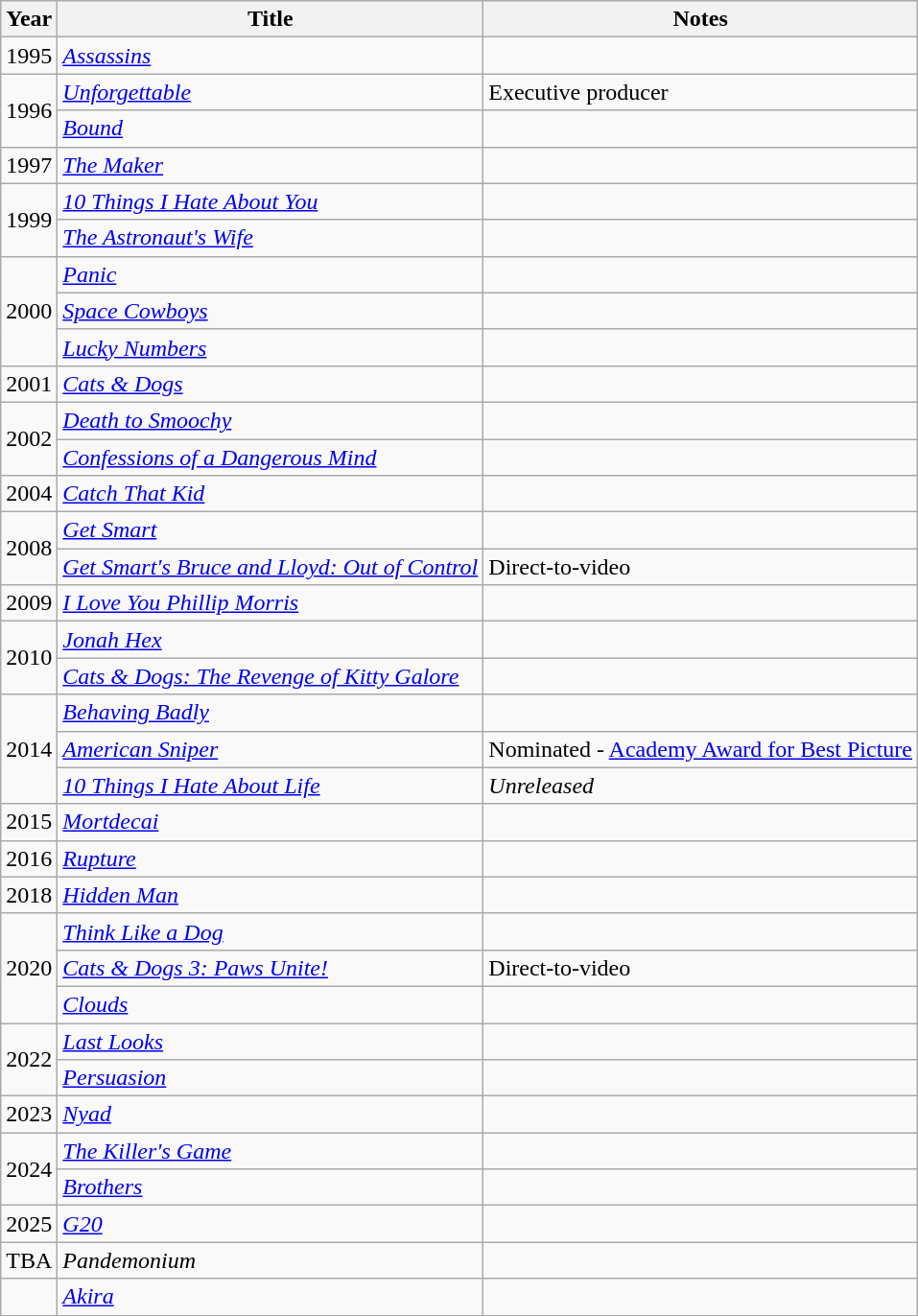<table class="wikitable">
<tr>
<th>Year</th>
<th>Title</th>
<th>Notes</th>
</tr>
<tr>
<td>1995</td>
<td><em><a href='#'>Assassins</a></em></td>
<td></td>
</tr>
<tr>
<td rowspan=2>1996</td>
<td><em><a href='#'>Unforgettable</a></em></td>
<td>Executive producer</td>
</tr>
<tr>
<td><em><a href='#'>Bound</a></em></td>
<td></td>
</tr>
<tr>
<td>1997</td>
<td><em><a href='#'>The Maker</a></em></td>
<td></td>
</tr>
<tr>
<td rowspan=2>1999</td>
<td><em><a href='#'>10 Things I Hate About You</a></em></td>
<td></td>
</tr>
<tr>
<td><em><a href='#'>The Astronaut's Wife</a></em></td>
<td></td>
</tr>
<tr>
<td rowspan=3>2000</td>
<td><em><a href='#'>Panic</a></em></td>
<td></td>
</tr>
<tr>
<td><em><a href='#'>Space Cowboys</a></em></td>
<td></td>
</tr>
<tr>
<td><em><a href='#'>Lucky Numbers</a></em></td>
<td></td>
</tr>
<tr>
<td>2001</td>
<td><em><a href='#'>Cats & Dogs</a></em></td>
<td></td>
</tr>
<tr>
<td rowspan=2>2002</td>
<td><em><a href='#'>Death to Smoochy</a></em></td>
<td></td>
</tr>
<tr>
<td><em><a href='#'>Confessions of a Dangerous Mind</a></em></td>
<td></td>
</tr>
<tr>
<td>2004</td>
<td><em><a href='#'>Catch That Kid</a></em></td>
<td></td>
</tr>
<tr>
<td rowspan=2>2008</td>
<td><em><a href='#'>Get Smart</a></em></td>
<td></td>
</tr>
<tr>
<td><em><a href='#'>Get Smart's Bruce and Lloyd: Out of Control</a></em></td>
<td>Direct-to-video</td>
</tr>
<tr>
<td>2009</td>
<td><em><a href='#'>I Love You Phillip Morris</a></em></td>
<td></td>
</tr>
<tr>
<td rowspan=2>2010</td>
<td><em><a href='#'>Jonah Hex</a></em></td>
<td></td>
</tr>
<tr>
<td><em><a href='#'>Cats & Dogs: The Revenge of Kitty Galore</a></em></td>
<td></td>
</tr>
<tr>
<td rowspan=3>2014</td>
<td><em><a href='#'>Behaving Badly</a></em></td>
<td></td>
</tr>
<tr>
<td><em><a href='#'>American Sniper</a></em></td>
<td>Nominated - <a href='#'>Academy Award for Best Picture</a></td>
</tr>
<tr>
<td><em><a href='#'>10 Things I Hate About Life</a></em></td>
<td><em>Unreleased</em></td>
</tr>
<tr>
<td>2015</td>
<td><em><a href='#'>Mortdecai</a></em></td>
<td></td>
</tr>
<tr>
<td>2016</td>
<td><em><a href='#'>Rupture</a></em></td>
<td></td>
</tr>
<tr>
<td>2018</td>
<td><em><a href='#'>Hidden Man</a></em></td>
<td></td>
</tr>
<tr>
<td rowspan=3>2020</td>
<td><em><a href='#'>Think Like a Dog</a></em></td>
<td></td>
</tr>
<tr>
<td><em><a href='#'>Cats & Dogs 3: Paws Unite!</a></em></td>
<td>Direct-to-video</td>
</tr>
<tr>
<td><em><a href='#'>Clouds</a></em></td>
<td></td>
</tr>
<tr>
<td rowspan=2>2022</td>
<td><em><a href='#'>Last Looks</a></em></td>
<td></td>
</tr>
<tr>
<td><em><a href='#'>Persuasion</a></em></td>
<td></td>
</tr>
<tr>
<td>2023</td>
<td><em><a href='#'>Nyad</a></em></td>
<td></td>
</tr>
<tr>
<td rowspan="2">2024</td>
<td><em><a href='#'>The Killer's Game</a></em></td>
<td></td>
</tr>
<tr>
<td><em><a href='#'>Brothers</a></em></td>
<td></td>
</tr>
<tr>
<td style="text-align:center;">2025</td>
<td><em><a href='#'>G20</a></em></td>
<td></td>
</tr>
<tr>
<td style="text-align:center;">TBA</td>
<td><em>Pandemonium</em></td>
<td></td>
</tr>
<tr>
<td></td>
<td><em><a href='#'>Akira</a></em></td>
<td></td>
</tr>
</table>
